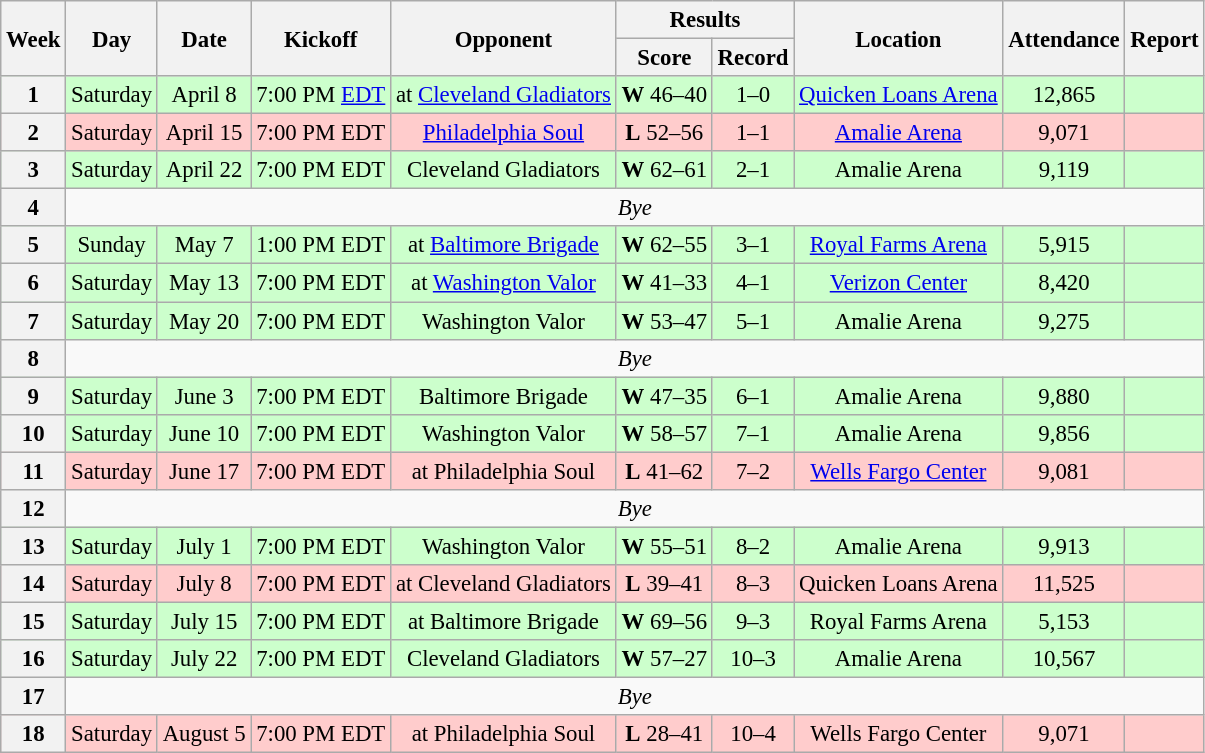<table class="wikitable" style="font-size: 95%;">
<tr>
<th rowspan=2>Week</th>
<th rowspan=2>Day</th>
<th rowspan=2>Date</th>
<th rowspan=2>Kickoff</th>
<th rowspan=2>Opponent</th>
<th colspan=2>Results</th>
<th rowspan=2>Location</th>
<th rowspan=2>Attendance</th>
<th rowspan=2>Report</th>
</tr>
<tr>
<th>Score</th>
<th>Record</th>
</tr>
<tr style=background:#ccffcc>
<th align="center"><strong>1</strong></th>
<td align="center">Saturday</td>
<td align="center">April 8</td>
<td align="center">7:00 PM <a href='#'>EDT</a></td>
<td align="center">at <a href='#'>Cleveland Gladiators</a></td>
<td align="center"><strong>W</strong> 46–40</td>
<td align="center">1–0</td>
<td align="center"><a href='#'>Quicken Loans Arena</a></td>
<td align="center">12,865</td>
<td align="center"></td>
</tr>
<tr style=background:#ffcccc>
<th align="center"><strong>2</strong></th>
<td align="center">Saturday</td>
<td align="center">April 15</td>
<td align="center">7:00 PM EDT</td>
<td align="center"><a href='#'>Philadelphia Soul</a></td>
<td align="center"><strong>L</strong> 52–56</td>
<td align="center">1–1</td>
<td align="center"><a href='#'>Amalie Arena</a></td>
<td align="center">9,071</td>
<td align="center"></td>
</tr>
<tr style=background:#ccffcc>
<th align="center"><strong>3</strong></th>
<td align="center">Saturday</td>
<td align="center">April 22</td>
<td align="center">7:00 PM EDT</td>
<td align="center">Cleveland Gladiators</td>
<td align="center"><strong>W</strong> 62–61</td>
<td align="center">2–1</td>
<td align="center">Amalie Arena</td>
<td align="center">9,119</td>
<td align="center"></td>
</tr>
<tr style=>
<th align="center"><strong>4</strong></th>
<td colspan=9 align="center" valign="middle"><em>Bye</em></td>
</tr>
<tr style=background:#ccffcc>
<th align="center"><strong>5</strong></th>
<td align="center">Sunday</td>
<td align="center">May 7</td>
<td align="center">1:00 PM EDT</td>
<td align="center">at <a href='#'>Baltimore Brigade</a></td>
<td align="center"><strong>W</strong> 62–55</td>
<td align="center">3–1</td>
<td align="center"><a href='#'>Royal Farms Arena</a></td>
<td align="center">5,915</td>
<td align="center"></td>
</tr>
<tr style=background:#ccffcc>
<th align="center"><strong>6</strong></th>
<td align="center">Saturday</td>
<td align="center">May 13</td>
<td align="center">7:00 PM EDT</td>
<td align="center">at <a href='#'>Washington Valor</a></td>
<td align="center"><strong>W</strong> 41–33</td>
<td align="center">4–1</td>
<td align="center"><a href='#'>Verizon Center</a></td>
<td align="center">8,420</td>
<td align="center"></td>
</tr>
<tr style=background:#ccffcc>
<th align="center"><strong>7</strong></th>
<td align="center">Saturday</td>
<td align="center">May 20</td>
<td align="center">7:00 PM EDT</td>
<td align="center">Washington Valor</td>
<td align="center"><strong>W</strong> 53–47</td>
<td align="center">5–1</td>
<td align="center">Amalie Arena</td>
<td align="center">9,275</td>
<td align="center"></td>
</tr>
<tr style=>
<th align="center"><strong>8</strong></th>
<td colspan=9 align="center" valign="middle"><em>Bye</em></td>
</tr>
<tr style=background:#ccffcc>
<th align="center"><strong>9</strong></th>
<td align="center">Saturday</td>
<td align="center">June 3</td>
<td align="center">7:00 PM EDT</td>
<td align="center">Baltimore Brigade</td>
<td align="center"><strong>W</strong> 47–35</td>
<td align="center">6–1</td>
<td align="center">Amalie Arena</td>
<td align="center">9,880</td>
<td align="center"></td>
</tr>
<tr style=background:#ccffcc>
<th align="center"><strong>10</strong></th>
<td align="center">Saturday</td>
<td align="center">June 10</td>
<td align="center">7:00 PM EDT</td>
<td align="center">Washington Valor</td>
<td align="center"><strong>W</strong> 58–57</td>
<td align="center">7–1</td>
<td align="center">Amalie Arena</td>
<td align="center">9,856</td>
<td align="center"></td>
</tr>
<tr style=background:#ffcccc>
<th align="center"><strong>11</strong></th>
<td align="center">Saturday</td>
<td align="center">June 17</td>
<td align="center">7:00 PM EDT</td>
<td align="center">at Philadelphia Soul</td>
<td align="center"><strong>L</strong> 41–62</td>
<td align="center">7–2</td>
<td align="center"><a href='#'>Wells Fargo Center</a></td>
<td align="center">9,081</td>
<td align="center"></td>
</tr>
<tr style=>
<th align="center"><strong>12</strong></th>
<td colspan=9 align="center" valign="middle"><em>Bye</em></td>
</tr>
<tr style=background:#ccffcc>
<th align="center"><strong>13</strong></th>
<td align="center">Saturday</td>
<td align="center">July 1</td>
<td align="center">7:00 PM EDT</td>
<td align="center">Washington Valor</td>
<td align="center"><strong>W</strong> 55–51</td>
<td align="center">8–2</td>
<td align="center">Amalie Arena</td>
<td align="center">9,913</td>
<td align="center"></td>
</tr>
<tr style=background:#ffcccc>
<th align="center"><strong>14</strong></th>
<td align="center">Saturday</td>
<td align="center">July 8</td>
<td align="center">7:00 PM EDT</td>
<td align="center">at Cleveland Gladiators</td>
<td align="center"><strong>L</strong> 39–41</td>
<td align="center">8–3</td>
<td align="center">Quicken Loans Arena</td>
<td align="center">11,525</td>
<td align="center"></td>
</tr>
<tr style=background:#ccffcc>
<th align="center"><strong>15</strong></th>
<td align="center">Saturday</td>
<td align="center">July 15</td>
<td align="center">7:00 PM EDT</td>
<td align="center">at Baltimore Brigade</td>
<td align="center"><strong>W</strong> 69–56</td>
<td align="center">9–3</td>
<td align="center">Royal Farms Arena</td>
<td align="center">5,153</td>
<td align="center"></td>
</tr>
<tr style=background:#ccffcc>
<th align="center"><strong>16</strong></th>
<td align="center">Saturday</td>
<td align="center">July 22</td>
<td align="center">7:00 PM EDT</td>
<td align="center">Cleveland Gladiators</td>
<td align="center"><strong>W</strong> 57–27</td>
<td align="center">10–3</td>
<td align="center">Amalie Arena</td>
<td align="center">10,567</td>
<td align="center"></td>
</tr>
<tr style=>
<th align="center"><strong>17</strong></th>
<td colspan=9 align="center" valign="middle"><em>Bye</em></td>
</tr>
<tr style= background:#ffcccc>
<th align="center"><strong>18</strong></th>
<td align="center">Saturday</td>
<td align="center">August 5</td>
<td align="center">7:00 PM EDT</td>
<td align="center">at Philadelphia Soul</td>
<td align="center"><strong>L</strong> 28–41</td>
<td align="center">10–4</td>
<td align="center">Wells Fargo Center</td>
<td align="center">9,071</td>
<td align="center"></td>
</tr>
</table>
